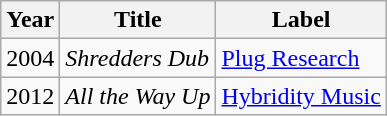<table class="wikitable">
<tr>
<th>Year</th>
<th>Title</th>
<th>Label</th>
</tr>
<tr>
<td>2004</td>
<td><em>Shredders Dub</em></td>
<td><a href='#'>Plug Research</a></td>
</tr>
<tr>
<td>2012</td>
<td><em>All the Way Up</em></td>
<td><a href='#'>Hybridity Music</a></td>
</tr>
</table>
